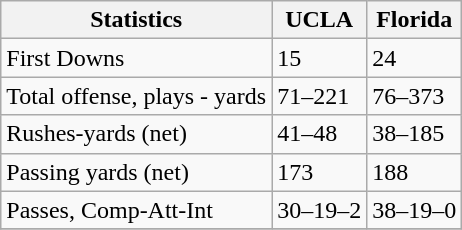<table class="wikitable">
<tr>
<th>Statistics</th>
<th>UCLA</th>
<th>Florida</th>
</tr>
<tr>
<td>First Downs</td>
<td>15</td>
<td>24</td>
</tr>
<tr>
<td>Total offense, plays - yards</td>
<td>71–221</td>
<td>76–373</td>
</tr>
<tr>
<td>Rushes-yards (net)</td>
<td>41–48</td>
<td>38–185</td>
</tr>
<tr>
<td>Passing yards (net)</td>
<td>173</td>
<td>188</td>
</tr>
<tr>
<td>Passes, Comp-Att-Int</td>
<td>30–19–2</td>
<td>38–19–0</td>
</tr>
<tr>
</tr>
</table>
